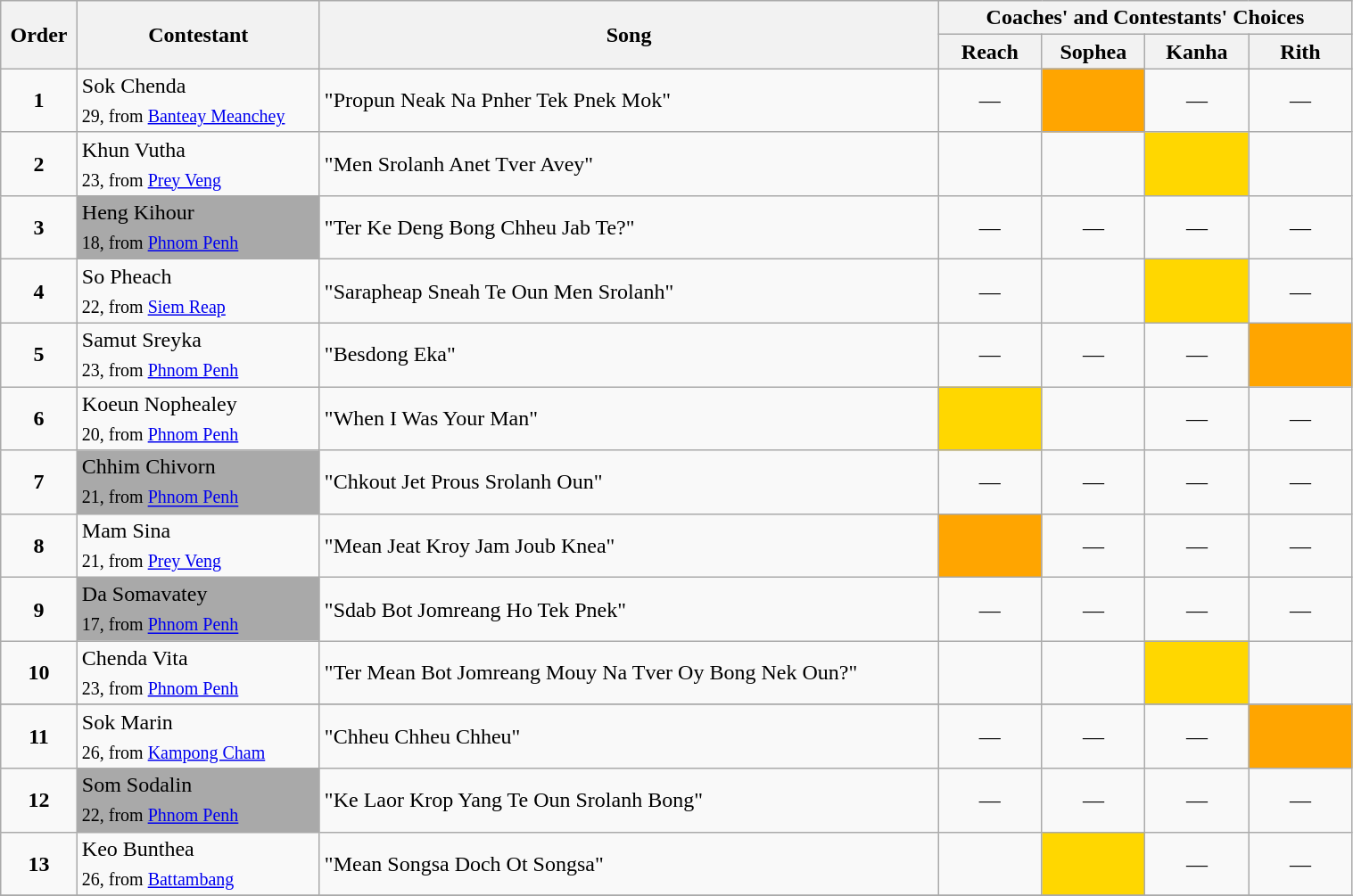<table class="wikitable" style="width:80%;">
<tr>
<th rowspan=2>Order</th>
<th rowspan=2>Contestant</th>
<th rowspan=2>Song</th>
<th colspan=4>Coaches' and Contestants' Choices</th>
</tr>
<tr>
<th width="70">Reach</th>
<th width="70">Sophea</th>
<th width="70">Kanha</th>
<th width="70">Rith</th>
</tr>
<tr>
<td align="center"><strong>1</strong></td>
<td>Sok Chenda<br><sub>29, from <a href='#'>Banteay Meanchey</a></sub></td>
<td>"Propun Neak Na Pnher Tek Pnek Mok"</td>
<td align="center">—</td>
<td style=";background:orange;text-align:center;"></td>
<td align="center">—</td>
<td align="center">—</td>
</tr>
<tr>
<td align="center"><strong>2</strong></td>
<td>Khun Vutha<br><sub>23, from <a href='#'>Prey Veng</a></sub></td>
<td>"Men Srolanh Anet Tver Avey"</td>
<td style=";text-align:center;"></td>
<td style=";text-align:center;"></td>
<td style="background:gold;text-align:center;"></td>
<td style=";text-align:center;"></td>
</tr>
<tr>
<td align="center"><strong>3</strong></td>
<td style="background:darkgrey;text-align:left;">Heng Kihour<br><sub>18, from <a href='#'>Phnom Penh</a></sub></td>
<td>"Ter Ke Deng Bong Chheu Jab Te?"</td>
<td align="center">—</td>
<td align="center">—</td>
<td align="center">—</td>
<td align="center">—</td>
</tr>
<tr>
<td align="center"><strong>4</strong></td>
<td>So Pheach<br><sub>22, from <a href='#'>Siem Reap</a></sub></td>
<td>"Sarapheap Sneah Te Oun Men Srolanh"</td>
<td align="center">—</td>
<td style=";text-align:center;"></td>
<td style="background:gold;text-align:center;"></td>
<td align="center">—</td>
</tr>
<tr>
<td align="center"><strong>5</strong></td>
<td>Samut Sreyka<br><sub>23, from <a href='#'>Phnom Penh</a></sub></td>
<td>"Besdong Eka"</td>
<td align="center">—</td>
<td align="center">—</td>
<td align="center">—</td>
<td style=";background:orange;text-align:center;"></td>
</tr>
<tr>
<td align="center"><strong>6</strong></td>
<td>Koeun Nophealey<br><sub>20, from <a href='#'>Phnom Penh</a></sub></td>
<td>"When I Was Your Man"</td>
<td style="background:gold;text-align:center;"></td>
<td style=";text-align:center;"></td>
<td align="center">—</td>
<td align="center">—</td>
</tr>
<tr>
<td align="center"><strong>7</strong></td>
<td style="background:darkgrey;text-align:left;">Chhim Chivorn<br><sub>21, from <a href='#'>Phnom Penh</a></sub></td>
<td>"Chkout Jet Prous Srolanh Oun"</td>
<td align="center">—</td>
<td align="center">—</td>
<td align="center">—</td>
<td align="center">—</td>
</tr>
<tr>
<td align="center"><strong>8</strong></td>
<td>Mam Sina<br><sub>21, from <a href='#'>Prey Veng</a></sub></td>
<td>"Mean Jeat Kroy Jam Joub Knea"</td>
<td style=";background:orange;text-align:center;"></td>
<td align="center">—</td>
<td align="center">—</td>
<td align="center">—</td>
</tr>
<tr>
<td align="center"><strong>9</strong></td>
<td style="background:darkgrey;text-align:left;">Da Somavatey<br><sub>17, from <a href='#'>Phnom Penh</a></sub></td>
<td>"Sdab Bot Jomreang Ho Tek Pnek"</td>
<td align="center">—</td>
<td align="center">—</td>
<td align="center">—</td>
<td align="center">—</td>
</tr>
<tr>
<td align="center"><strong>10</strong></td>
<td>Chenda Vita<br><sub>23, from <a href='#'>Phnom Penh</a></sub></td>
<td>"Ter Mean Bot Jomreang Mouy Na Tver Oy Bong Nek Oun?"</td>
<td style=";text-align:center;"></td>
<td style=";text-align:center;"></td>
<td style="background:gold;text-align:center;"></td>
<td style=";text-align:center;"></td>
</tr>
<tr>
</tr>
<tr>
<td align="center"><strong>11</strong></td>
<td>Sok Marin<br><sub>26, from <a href='#'>Kampong Cham</a></sub></td>
<td>"Chheu Chheu Chheu"</td>
<td align="center">—</td>
<td align="center">—</td>
<td align="center">—</td>
<td style="background:orange;text-align:center;"></td>
</tr>
<tr>
<td align="center"><strong>12</strong></td>
<td style="background:darkgrey;text-align:left;">Som Sodalin<br><sub>22, from <a href='#'>Phnom Penh</a></sub></td>
<td>"Ke Laor Krop Yang Te Oun Srolanh Bong"</td>
<td align="center">—</td>
<td align="center">—</td>
<td align="center">—</td>
<td align="center">—</td>
</tr>
<tr>
<td align="center"><strong>13</strong></td>
<td>Keo Bunthea<br><sub>26, from <a href='#'>Battambang</a></sub></td>
<td>"Mean Songsa Doch Ot Songsa"</td>
<td style=";text-align:center;"></td>
<td style="background:gold;text-align:center;"></td>
<td align="center">—</td>
<td align="center">—</td>
</tr>
<tr>
</tr>
</table>
